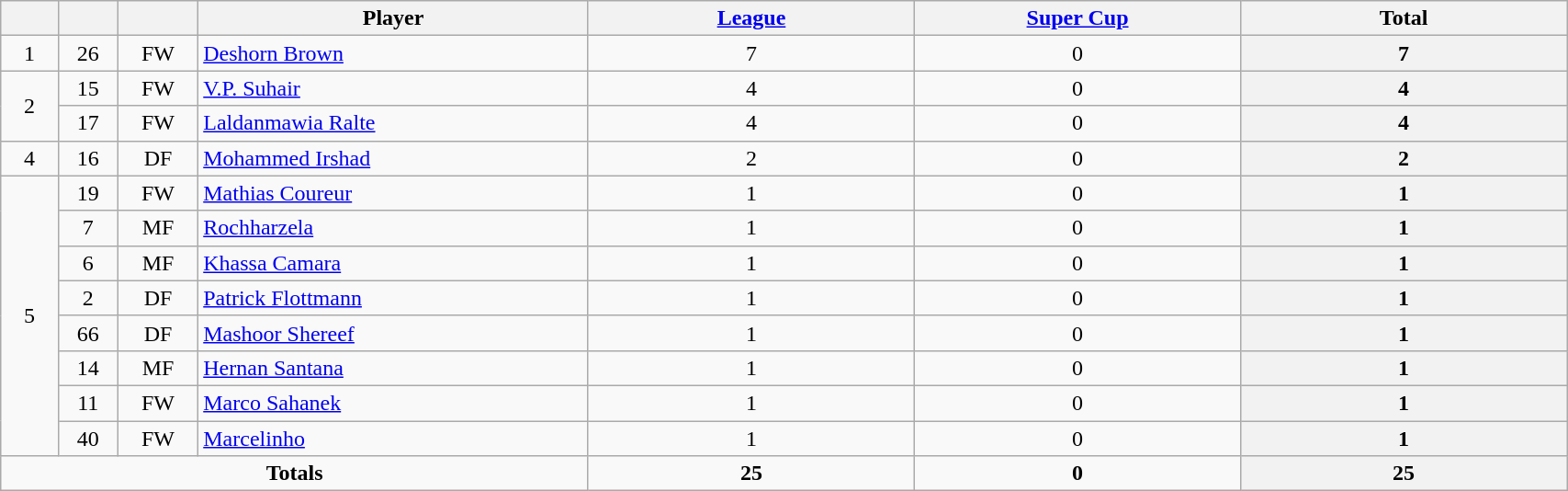<table class="wikitable sortable" style=text-align:center;width:90%>
<tr>
<th width=15></th>
<th width=15></th>
<th width=15></th>
<th width=145>Player</th>
<th width=120><a href='#'>League</a></th>
<th width=120><a href='#'>Super Cup</a></th>
<th width=120>Total</th>
</tr>
<tr>
<td>1</td>
<td>26</td>
<td>FW</td>
<td align="left"> <a href='#'>Deshorn Brown</a></td>
<td>7</td>
<td>0</td>
<th>7</th>
</tr>
<tr>
<td rowspan="2">2</td>
<td>15</td>
<td>FW</td>
<td align="left"> <a href='#'>V.P. Suhair</a></td>
<td>4</td>
<td>0</td>
<th>4</th>
</tr>
<tr>
<td>17</td>
<td>FW</td>
<td align="left"> <a href='#'>Laldanmawia Ralte</a></td>
<td>4</td>
<td>0</td>
<th>4</th>
</tr>
<tr>
<td>4</td>
<td>16</td>
<td>DF</td>
<td align="left"> <a href='#'>Mohammed Irshad</a></td>
<td>2</td>
<td>0</td>
<th>2</th>
</tr>
<tr>
<td rowspan="8">5</td>
<td>19</td>
<td>FW</td>
<td align="left"> <a href='#'>Mathias Coureur</a></td>
<td>1</td>
<td>0</td>
<th>1</th>
</tr>
<tr>
<td>7</td>
<td>MF</td>
<td align="left"> <a href='#'>Rochharzela</a></td>
<td>1</td>
<td>0</td>
<th>1</th>
</tr>
<tr>
<td>6</td>
<td>MF</td>
<td align="left"> <a href='#'>Khassa Camara</a></td>
<td>1</td>
<td>0</td>
<th>1</th>
</tr>
<tr>
<td>2</td>
<td>DF</td>
<td align="left"> <a href='#'>Patrick Flottmann</a></td>
<td>1</td>
<td>0</td>
<th>1</th>
</tr>
<tr>
<td>66</td>
<td>DF</td>
<td align="left"> <a href='#'>Mashoor Shereef</a></td>
<td>1</td>
<td>0</td>
<th>1</th>
</tr>
<tr>
<td>14</td>
<td>MF</td>
<td align="left"> <a href='#'>Hernan Santana</a></td>
<td>1</td>
<td>0</td>
<th>1</th>
</tr>
<tr>
<td>11</td>
<td>FW</td>
<td align="left"> <a href='#'>Marco Sahanek</a></td>
<td>1</td>
<td>0</td>
<th>1</th>
</tr>
<tr>
<td>40</td>
<td>FW</td>
<td align="left"> <a href='#'>Marcelinho</a></td>
<td>1</td>
<td>0</td>
<th>1</th>
</tr>
<tr>
<td colspan="4"><strong>Totals</strong></td>
<td><strong>25</strong></td>
<td><strong>0</strong></td>
<th>25</th>
</tr>
</table>
